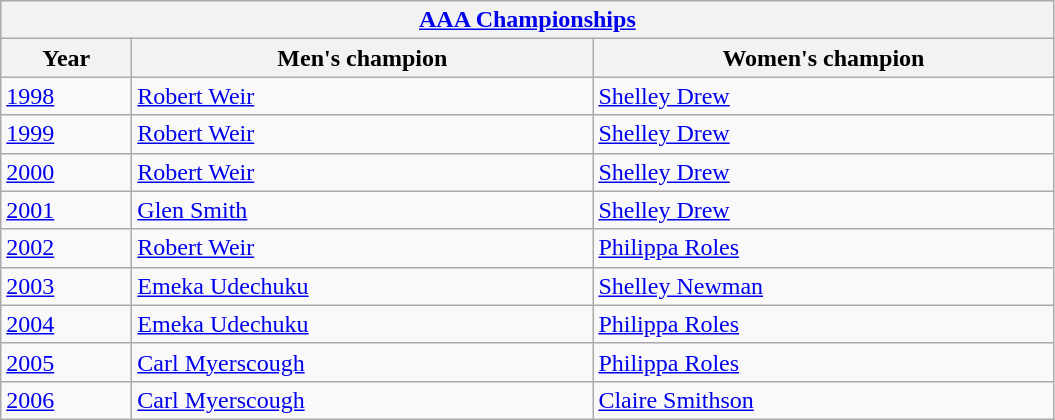<table class="wikitable">
<tr>
<th colspan="3"><a href='#'>AAA Championships</a><br></th>
</tr>
<tr>
<th width=80>Year</th>
<th width=300>Men's champion</th>
<th width=300>Women's champion</th>
</tr>
<tr>
<td><a href='#'>1998</a></td>
<td><a href='#'>Robert Weir</a></td>
<td><a href='#'>Shelley Drew</a></td>
</tr>
<tr>
<td><a href='#'>1999</a></td>
<td><a href='#'>Robert Weir</a></td>
<td><a href='#'>Shelley Drew</a></td>
</tr>
<tr>
<td><a href='#'>2000</a></td>
<td><a href='#'>Robert Weir</a></td>
<td><a href='#'>Shelley Drew</a></td>
</tr>
<tr>
<td><a href='#'>2001</a></td>
<td><a href='#'>Glen Smith</a></td>
<td><a href='#'>Shelley Drew</a></td>
</tr>
<tr>
<td><a href='#'>2002</a></td>
<td><a href='#'>Robert Weir</a></td>
<td><a href='#'>Philippa Roles</a></td>
</tr>
<tr>
<td><a href='#'>2003</a></td>
<td><a href='#'>Emeka Udechuku</a></td>
<td><a href='#'>Shelley Newman</a></td>
</tr>
<tr>
<td><a href='#'>2004</a></td>
<td><a href='#'>Emeka Udechuku</a></td>
<td><a href='#'>Philippa Roles</a></td>
</tr>
<tr>
<td><a href='#'>2005</a></td>
<td><a href='#'>Carl Myerscough</a></td>
<td><a href='#'>Philippa Roles</a></td>
</tr>
<tr>
<td><a href='#'>2006</a></td>
<td><a href='#'>Carl Myerscough</a></td>
<td><a href='#'>Claire Smithson</a></td>
</tr>
</table>
